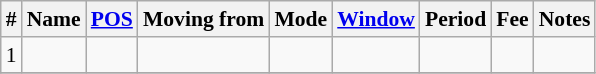<table class="wikitable sortable" style="text-align: center; font-size:90%;">
<tr>
<th>#</th>
<th>Name</th>
<th><a href='#'>POS</a></th>
<th>Moving from</th>
<th>Mode</th>
<th><a href='#'>Window</a></th>
<th>Period</th>
<th>Fee</th>
<th>Notes</th>
</tr>
<tr>
<td>1</td>
<td align=left></td>
<td></td>
<td align=left></td>
<td></td>
<td></td>
<td></td>
<td></td>
<td></td>
</tr>
<tr>
</tr>
</table>
